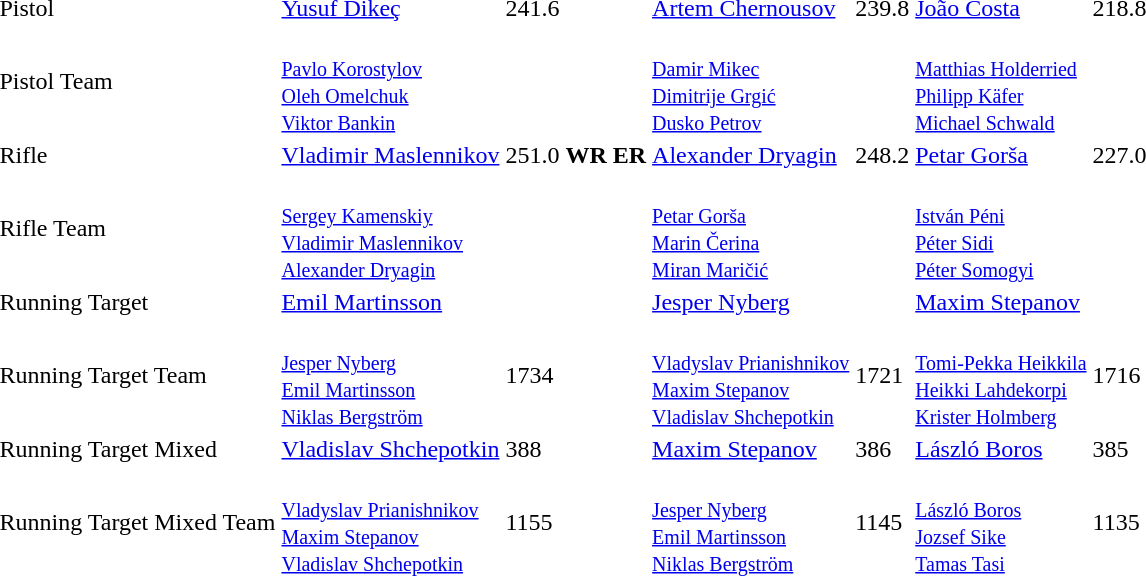<table>
<tr>
<td>Pistol</td>
<td><a href='#'>Yusuf Dikeç</a><br></td>
<td>241.6</td>
<td><a href='#'>Artem Chernousov</a><br></td>
<td>239.8</td>
<td><a href='#'>João Costa</a><br></td>
<td>218.8</td>
</tr>
<tr>
<td>Pistol Team</td>
<td><br><small><a href='#'>Pavlo Korostylov</a><br><a href='#'>Oleh Omelchuk</a><br><a href='#'>Viktor Bankin</a></small></td>
<td></td>
<td><br><small><a href='#'>Damir Mikec</a><br><a href='#'>Dimitrije Grgić</a><br><a href='#'>Dusko Petrov</a></small></td>
<td></td>
<td><br><small><a href='#'>Matthias Holderried</a><br><a href='#'>Philipp Käfer</a><br><a href='#'>Michael Schwald</a></small></td>
<td></td>
</tr>
<tr>
<td>Rifle</td>
<td><a href='#'>Vladimir Maslennikov</a><br></td>
<td>251.0 <strong>WR</strong> <strong>ER</strong></td>
<td><a href='#'>Alexander Dryagin</a><br></td>
<td>248.2</td>
<td><a href='#'>Petar Gorša</a><br></td>
<td>227.0</td>
</tr>
<tr>
<td>Rifle Team</td>
<td><br><small><a href='#'>Sergey Kamenskiy</a><br><a href='#'>Vladimir Maslennikov</a><br><a href='#'>Alexander Dryagin</a></small></td>
<td></td>
<td><br><small><a href='#'>Petar Gorša</a><br><a href='#'>Marin Čerina</a><br><a href='#'>Miran Maričić</a></small></td>
<td></td>
<td><br><small><a href='#'>István Péni</a><br><a href='#'>Péter Sidi</a><br><a href='#'>Péter Somogyi</a></small></td>
<td></td>
</tr>
<tr>
<td>Running Target</td>
<td colspan=2><a href='#'>Emil Martinsson</a><br></td>
<td colspan=2><a href='#'>Jesper Nyberg</a><br></td>
<td colspan=2><a href='#'>Maxim Stepanov</a><br></td>
</tr>
<tr>
<td>Running Target Team</td>
<td><br><small><a href='#'>Jesper Nyberg</a><br><a href='#'>Emil Martinsson</a><br><a href='#'>Niklas Bergström</a></small></td>
<td>1734</td>
<td><br><small><a href='#'>Vladyslav Prianishnikov</a><br><a href='#'>Maxim Stepanov</a><br><a href='#'>Vladislav Shchepotkin</a></small></td>
<td>1721</td>
<td><br><small><a href='#'>Tomi-Pekka Heikkila</a><br><a href='#'>Heikki Lahdekorpi</a><br><a href='#'>Krister Holmberg</a></small></td>
<td>1716</td>
</tr>
<tr>
<td>Running Target Mixed</td>
<td><a href='#'>Vladislav Shchepotkin</a><br></td>
<td>388</td>
<td><a href='#'>Maxim Stepanov</a><br></td>
<td>386</td>
<td><a href='#'>László Boros</a><br></td>
<td>385</td>
</tr>
<tr>
<td>Running Target Mixed Team</td>
<td><br><small><a href='#'>Vladyslav Prianishnikov</a><br><a href='#'>Maxim Stepanov</a><br><a href='#'>Vladislav Shchepotkin</a></small></td>
<td>1155</td>
<td><br><small><a href='#'>Jesper Nyberg</a><br><a href='#'>Emil Martinsson</a><br><a href='#'>Niklas Bergström</a></small></td>
<td>1145</td>
<td><br><small><a href='#'>László Boros</a><br><a href='#'>Jozsef Sike</a><br><a href='#'>Tamas Tasi</a></small></td>
<td>1135</td>
</tr>
</table>
